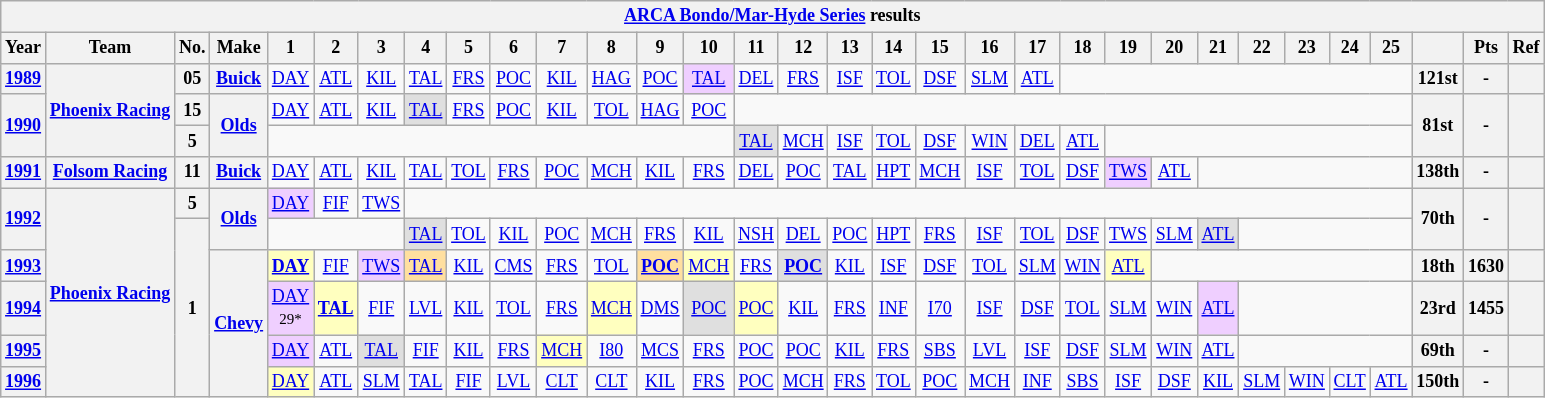<table class="wikitable" style="text-align:center; font-size:75%">
<tr>
<th colspan=45><a href='#'>ARCA Bondo/Mar-Hyde Series</a> results</th>
</tr>
<tr>
<th>Year</th>
<th>Team</th>
<th>No.</th>
<th>Make</th>
<th>1</th>
<th>2</th>
<th>3</th>
<th>4</th>
<th>5</th>
<th>6</th>
<th>7</th>
<th>8</th>
<th>9</th>
<th>10</th>
<th>11</th>
<th>12</th>
<th>13</th>
<th>14</th>
<th>15</th>
<th>16</th>
<th>17</th>
<th>18</th>
<th>19</th>
<th>20</th>
<th>21</th>
<th>22</th>
<th>23</th>
<th>24</th>
<th>25</th>
<th></th>
<th>Pts</th>
<th>Ref</th>
</tr>
<tr>
<th><a href='#'>1989</a></th>
<th rowspan=3 nowrap><a href='#'>Phoenix Racing</a></th>
<th>05</th>
<th><a href='#'>Buick</a></th>
<td><a href='#'>DAY</a></td>
<td><a href='#'>ATL</a></td>
<td><a href='#'>KIL</a></td>
<td><a href='#'>TAL</a></td>
<td><a href='#'>FRS</a></td>
<td><a href='#'>POC</a></td>
<td><a href='#'>KIL</a></td>
<td><a href='#'>HAG</a></td>
<td><a href='#'>POC</a></td>
<td style="background:#EFCFFF;"><a href='#'>TAL</a><br></td>
<td><a href='#'>DEL</a></td>
<td><a href='#'>FRS</a></td>
<td><a href='#'>ISF</a></td>
<td><a href='#'>TOL</a></td>
<td><a href='#'>DSF</a></td>
<td><a href='#'>SLM</a></td>
<td><a href='#'>ATL</a></td>
<td colspan=8></td>
<th>121st</th>
<th>-</th>
<th></th>
</tr>
<tr>
<th rowspan=2><a href='#'>1990</a></th>
<th>15</th>
<th rowspan=2><a href='#'>Olds</a></th>
<td><a href='#'>DAY</a></td>
<td><a href='#'>ATL</a></td>
<td><a href='#'>KIL</a></td>
<td style="background:#DFDFDF;"><a href='#'>TAL</a><br></td>
<td><a href='#'>FRS</a></td>
<td><a href='#'>POC</a></td>
<td><a href='#'>KIL</a></td>
<td><a href='#'>TOL</a></td>
<td><a href='#'>HAG</a></td>
<td><a href='#'>POC</a></td>
<td colspan=15></td>
<th rowspan=2>81st</th>
<th rowspan=2>-</th>
<th rowspan=2></th>
</tr>
<tr>
<th>5</th>
<td colspan=10></td>
<td style="background:#DFDFDF;"><a href='#'>TAL</a><br></td>
<td><a href='#'>MCH</a></td>
<td><a href='#'>ISF</a></td>
<td><a href='#'>TOL</a></td>
<td><a href='#'>DSF</a></td>
<td><a href='#'>WIN</a></td>
<td><a href='#'>DEL</a></td>
<td><a href='#'>ATL</a></td>
<td colspan=7></td>
</tr>
<tr>
<th><a href='#'>1991</a></th>
<th><a href='#'>Folsom Racing</a></th>
<th>11</th>
<th><a href='#'>Buick</a></th>
<td><a href='#'>DAY</a></td>
<td><a href='#'>ATL</a></td>
<td><a href='#'>KIL</a></td>
<td><a href='#'>TAL</a></td>
<td><a href='#'>TOL</a></td>
<td><a href='#'>FRS</a></td>
<td><a href='#'>POC</a></td>
<td><a href='#'>MCH</a></td>
<td><a href='#'>KIL</a></td>
<td><a href='#'>FRS</a></td>
<td><a href='#'>DEL</a></td>
<td><a href='#'>POC</a></td>
<td><a href='#'>TAL</a></td>
<td><a href='#'>HPT</a></td>
<td><a href='#'>MCH</a></td>
<td><a href='#'>ISF</a></td>
<td><a href='#'>TOL</a></td>
<td><a href='#'>DSF</a></td>
<td style="background:#EFCFFF;"><a href='#'>TWS</a><br></td>
<td><a href='#'>ATL</a></td>
<td colspan=5></td>
<th>138th</th>
<th>-</th>
<th></th>
</tr>
<tr>
<th rowspan=2><a href='#'>1992</a></th>
<th rowspan=6><a href='#'>Phoenix Racing</a></th>
<th>5</th>
<th rowspan=2><a href='#'>Olds</a></th>
<td style="background:#EFCFFF;"><a href='#'>DAY</a><br></td>
<td><a href='#'>FIF</a></td>
<td><a href='#'>TWS</a></td>
<td colspan=22></td>
<th rowspan=2>70th</th>
<th rowspan=2>-</th>
<th rowspan=2></th>
</tr>
<tr>
<th rowspan=5>1</th>
<td colspan=3></td>
<td style="background:#DFDFDF;"><a href='#'>TAL</a><br></td>
<td><a href='#'>TOL</a></td>
<td><a href='#'>KIL</a></td>
<td><a href='#'>POC</a></td>
<td><a href='#'>MCH</a></td>
<td><a href='#'>FRS</a></td>
<td><a href='#'>KIL</a></td>
<td><a href='#'>NSH</a></td>
<td><a href='#'>DEL</a></td>
<td><a href='#'>POC</a></td>
<td><a href='#'>HPT</a></td>
<td><a href='#'>FRS</a></td>
<td><a href='#'>ISF</a></td>
<td><a href='#'>TOL</a></td>
<td><a href='#'>DSF</a></td>
<td><a href='#'>TWS</a></td>
<td><a href='#'>SLM</a></td>
<td style="background:#DFDFDF;"><a href='#'>ATL</a><br></td>
<td colspan=4></td>
</tr>
<tr>
<th><a href='#'>1993</a></th>
<th rowspan=4><a href='#'>Chevy</a></th>
<td style="background:#FFFFBF;"><strong><a href='#'>DAY</a></strong><br></td>
<td><a href='#'>FIF</a></td>
<td style="background:#EFCFFF;"><a href='#'>TWS</a><br></td>
<td style="background:#FFDF9F;"><a href='#'>TAL</a><br></td>
<td><a href='#'>KIL</a></td>
<td><a href='#'>CMS</a></td>
<td><a href='#'>FRS</a></td>
<td><a href='#'>TOL</a></td>
<td style="background:#FFDF9F;"><strong><a href='#'>POC</a></strong><br></td>
<td style="background:#FFFFBF;"><a href='#'>MCH</a><br></td>
<td><a href='#'>FRS</a></td>
<td style="background:#DFDFDF;"><strong><a href='#'>POC</a></strong><br></td>
<td><a href='#'>KIL</a></td>
<td><a href='#'>ISF</a></td>
<td><a href='#'>DSF</a></td>
<td><a href='#'>TOL</a></td>
<td><a href='#'>SLM</a></td>
<td><a href='#'>WIN</a></td>
<td style="background:#FFFFBF;"><a href='#'>ATL</a><br></td>
<td colspan=6></td>
<th>18th</th>
<th>1630</th>
<th></th>
</tr>
<tr>
<th><a href='#'>1994</a></th>
<td style="background:#EFCFFF;"><a href='#'>DAY</a><br><small>29*</small></td>
<td style="background:#FFFFBF;"><strong><a href='#'>TAL</a></strong><br></td>
<td><a href='#'>FIF</a></td>
<td><a href='#'>LVL</a></td>
<td><a href='#'>KIL</a></td>
<td><a href='#'>TOL</a></td>
<td><a href='#'>FRS</a></td>
<td style="background:#FFFFBF;"><a href='#'>MCH</a><br></td>
<td><a href='#'>DMS</a></td>
<td style="background:#DFDFDF;"><a href='#'>POC</a><br></td>
<td style="background:#FFFFBF;"><a href='#'>POC</a><br></td>
<td><a href='#'>KIL</a></td>
<td><a href='#'>FRS</a></td>
<td><a href='#'>INF</a></td>
<td><a href='#'>I70</a></td>
<td><a href='#'>ISF</a></td>
<td><a href='#'>DSF</a></td>
<td><a href='#'>TOL</a></td>
<td><a href='#'>SLM</a></td>
<td><a href='#'>WIN</a></td>
<td style="background:#EFCFFF;"><a href='#'>ATL</a><br></td>
<td colspan=4></td>
<th>23rd</th>
<th>1455</th>
<th></th>
</tr>
<tr>
<th><a href='#'>1995</a></th>
<td style="background:#EFCFFF;"><a href='#'>DAY</a><br></td>
<td><a href='#'>ATL</a></td>
<td style="background:#DFDFDF;"><a href='#'>TAL</a><br></td>
<td><a href='#'>FIF</a></td>
<td><a href='#'>KIL</a></td>
<td><a href='#'>FRS</a></td>
<td style="background:#FFFFBF;"><a href='#'>MCH</a><br></td>
<td><a href='#'>I80</a></td>
<td><a href='#'>MCS</a></td>
<td><a href='#'>FRS</a></td>
<td><a href='#'>POC</a></td>
<td><a href='#'>POC</a></td>
<td><a href='#'>KIL</a></td>
<td><a href='#'>FRS</a></td>
<td><a href='#'>SBS</a></td>
<td><a href='#'>LVL</a></td>
<td><a href='#'>ISF</a></td>
<td><a href='#'>DSF</a></td>
<td><a href='#'>SLM</a></td>
<td><a href='#'>WIN</a></td>
<td><a href='#'>ATL</a></td>
<td colspan=4></td>
<th>69th</th>
<th>-</th>
<th></th>
</tr>
<tr>
<th><a href='#'>1996</a></th>
<td style="background:#FFFFBF;"><a href='#'>DAY</a><br></td>
<td><a href='#'>ATL</a></td>
<td><a href='#'>SLM</a></td>
<td><a href='#'>TAL</a></td>
<td><a href='#'>FIF</a></td>
<td><a href='#'>LVL</a></td>
<td><a href='#'>CLT</a></td>
<td><a href='#'>CLT</a></td>
<td><a href='#'>KIL</a></td>
<td><a href='#'>FRS</a></td>
<td><a href='#'>POC</a></td>
<td><a href='#'>MCH</a></td>
<td><a href='#'>FRS</a></td>
<td><a href='#'>TOL</a></td>
<td><a href='#'>POC</a></td>
<td><a href='#'>MCH</a></td>
<td><a href='#'>INF</a></td>
<td><a href='#'>SBS</a></td>
<td><a href='#'>ISF</a></td>
<td><a href='#'>DSF</a></td>
<td><a href='#'>KIL</a></td>
<td><a href='#'>SLM</a></td>
<td><a href='#'>WIN</a></td>
<td><a href='#'>CLT</a></td>
<td><a href='#'>ATL</a></td>
<th>150th</th>
<th>-</th>
<th></th>
</tr>
</table>
